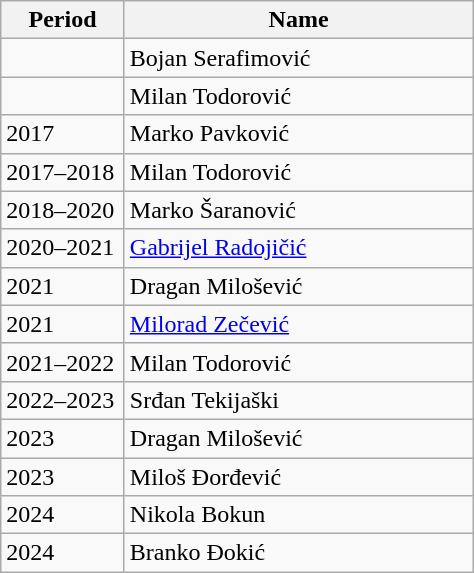<table class="wikitable">
<tr>
<th width="75">Period</th>
<th width="225">Name</th>
</tr>
<tr>
<td></td>
<td> Bojan Serafimović</td>
</tr>
<tr>
<td></td>
<td> Milan Todorović</td>
</tr>
<tr>
<td>2017</td>
<td> Marko Pavković</td>
</tr>
<tr>
<td>2017–2018</td>
<td> Milan Todorović</td>
</tr>
<tr>
<td>2018–2020</td>
<td> Marko Šaranović</td>
</tr>
<tr>
<td>2020–2021</td>
<td> <a href='#'>Gabrijel Radojičić</a></td>
</tr>
<tr>
<td>2021</td>
<td> Dragan Milošević</td>
</tr>
<tr>
<td>2021</td>
<td> <a href='#'>Milorad Zečević</a></td>
</tr>
<tr>
<td>2021–2022</td>
<td> Milan Todorović</td>
</tr>
<tr>
<td>2022–2023</td>
<td> Srđan Tekijaški</td>
</tr>
<tr>
<td>2023</td>
<td> Dragan Milošević</td>
</tr>
<tr>
<td>2023</td>
<td> Miloš Đorđević</td>
</tr>
<tr>
<td>2024</td>
<td> Nikola Bokun</td>
</tr>
<tr>
<td>2024</td>
<td> Branko Đokić</td>
</tr>
</table>
